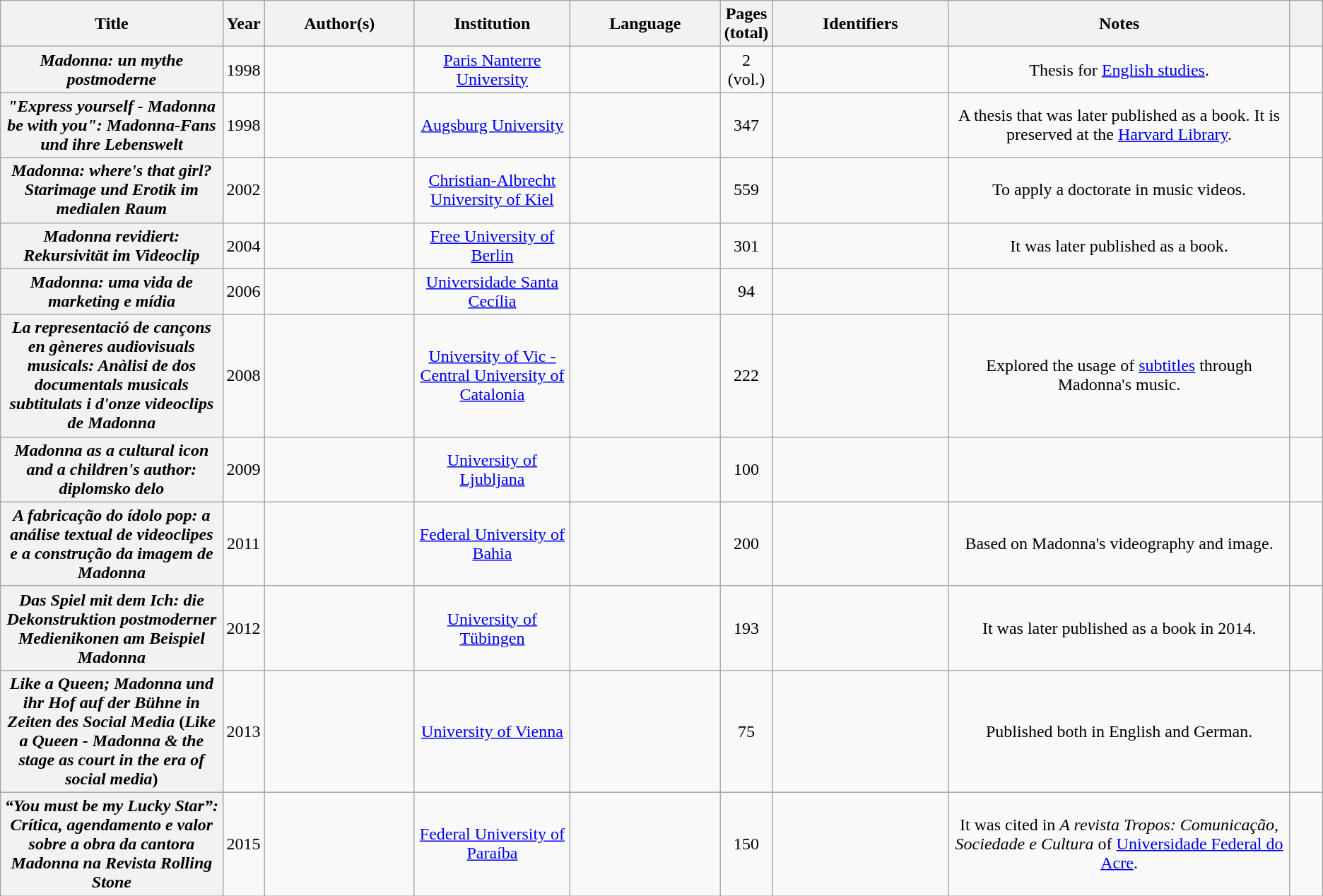<table class="wikitable sortable plainrowheaders"  style="text-align:center;">
<tr>
<th scope="col" style="width:15em;">Title</th>
<th scope="col" style="width:2em;">Year</th>
<th scope="col" style="width:10em;">Author(s)</th>
<th scope="col" style="width:10em;">Institution</th>
<th scope="col" style="width:10em;">Language</th>
<th scope="col" style="width:2em;">Pages (total)</th>
<th scope="col" style="width:12em;" class="unsortable">Identifiers</th>
<th scope="col" style="width:25em;" class="unsortable">Notes</th>
<th scope="col" style="width:2em;" class="unsortable"></th>
</tr>
<tr>
<th scope="row"><em>Madonna: un mythe postmoderne</em></th>
<td>1998</td>
<td></td>
<td><a href='#'>Paris Nanterre University</a></td>
<td></td>
<td>2 (vol.)</td>
<td></td>
<td>Thesis for <a href='#'>English studies</a>.</td>
<td></td>
</tr>
<tr>
<th scope="row"><em>"Express yourself - Madonna be with you": Madonna-Fans und ihre Lebenswelt</em></th>
<td>1998</td>
<td></td>
<td><a href='#'>Augsburg University</a></td>
<td></td>
<td>347</td>
<td> </td>
<td>A thesis that was later published as a book. It is preserved at the <a href='#'>Harvard Library</a>.</td>
<td></td>
</tr>
<tr>
<th scope="row"><em>Madonna: where's that girl? Starimage und Erotik im medialen Raum</em></th>
<td>2002</td>
<td></td>
<td><a href='#'>Christian-Albrecht University of Kiel</a></td>
<td></td>
<td>559</td>
<td></td>
<td>To apply a doctorate in music videos.</td>
<td></td>
</tr>
<tr>
<th scope="row"><em>Madonna revidiert: Rekursivität im Videoclip</em></th>
<td>2004</td>
<td></td>
<td><a href='#'>Free University of Berlin</a></td>
<td></td>
<td>301</td>
<td>  </td>
<td>It was later published as a book.</td>
<td></td>
</tr>
<tr>
<th scope="row"><em>Madonna: uma vida de marketing e mídia</em></th>
<td>2006</td>
<td></td>
<td><a href='#'>Universidade Santa Cecília</a></td>
<td></td>
<td>94</td>
<td></td>
<td></td>
<td></td>
</tr>
<tr>
<th scope="row"><em>La representació de cançons en gèneres audiovisuals musicals: Anàlisi de dos documentals musicals subtitulats i d'onze videoclips de Madonna</em></th>
<td>2008</td>
<td></td>
<td><a href='#'>University of Vic - Central University of Catalonia</a></td>
<td></td>
<td>222</td>
<td></td>
<td>Explored the usage of <a href='#'>subtitles</a> through Madonna's music.</td>
<td></td>
</tr>
<tr>
<th scope="row"><em>Madonna as a cultural icon and a children's author: diplomsko delo</em></th>
<td>2009</td>
<td></td>
<td><a href='#'>University of Ljubljana</a></td>
<td></td>
<td>100</td>
<td></td>
<td></td>
<td></td>
</tr>
<tr>
<th scope="row"><em>A fabricação do ídolo pop: a análise textual de videoclipes e a construção da imagem de Madonna</em></th>
<td>2011</td>
<td></td>
<td><a href='#'>Federal University of Bahia</a></td>
<td></td>
<td>200</td>
<td></td>
<td>Based on Madonna's videography and image.</td>
<td></td>
</tr>
<tr>
<th scope="row"><em>Das Spiel mit dem Ich: die Dekonstruktion postmoderner Medienikonen am Beispiel Madonna</em></th>
<td>2012</td>
<td></td>
<td><a href='#'>University of Tübingen</a></td>
<td></td>
<td>193</td>
<td> </td>
<td>It was later published as a book in 2014.</td>
<td></td>
</tr>
<tr>
<th scope="row"><em>Like a Queen; Madonna und ihr Hof auf der Bühne in Zeiten des Social Media</em> (<em>Like a Queen - Madonna & the stage as court in the era of social media</em>)</th>
<td>2013</td>
<td></td>
<td><a href='#'>University of Vienna</a></td>
<td></td>
<td>75</td>
<td></td>
<td>Published both in English and German.</td>
<td></td>
</tr>
<tr>
<th scope="row"><em>“You must be my Lucky Star”: Crítica, agendamento e valor sobre a obra da cantora Madonna na Revista Rolling Stone</em></th>
<td>2015</td>
<td></td>
<td><a href='#'>Federal University of Paraíba</a></td>
<td></td>
<td>150</td>
<td></td>
<td>It was cited in <em>A revista Tropos: Comunicação, Sociedade e Cultura</em> of <a href='#'>Universidade Federal do Acre</a>.</td>
<td><br></td>
</tr>
</table>
